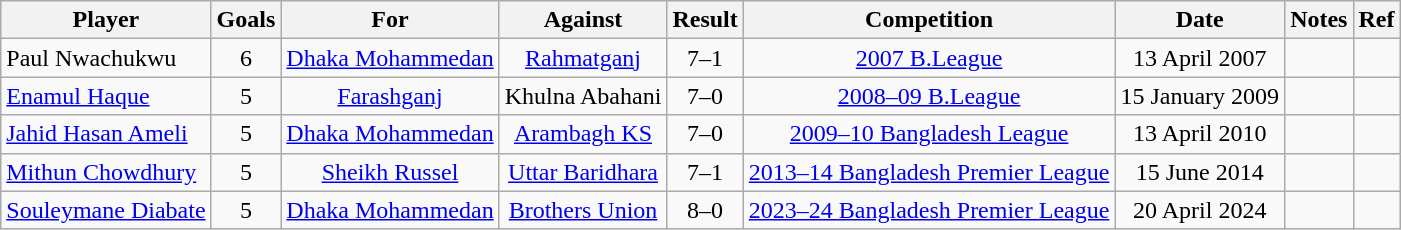<table class="wikitable" style="text-align:center;">
<tr>
<th>Player</th>
<th>Goals</th>
<th>For</th>
<th>Against</th>
<th>Result</th>
<th>Competition</th>
<th>Date</th>
<th>Notes</th>
<th>Ref</th>
</tr>
<tr>
<td align="left">Paul Nwachukwu</td>
<td>6</td>
<td><a href='#'>Dhaka Mohammedan</a></td>
<td><a href='#'>Rahmatganj</a></td>
<td>7–1</td>
<td><a href='#'>2007 B.League</a></td>
<td>13 April 2007</td>
<td></td>
<td></td>
</tr>
<tr>
<td align="left"><a href='#'>Enamul Haque</a></td>
<td>5</td>
<td><a href='#'>Farashganj</a></td>
<td>Khulna Abahani</td>
<td>7–0</td>
<td><a href='#'>2008–09 B.League</a></td>
<td>15 January 2009</td>
<td></td>
<td></td>
</tr>
<tr>
<td align="left"><a href='#'>Jahid Hasan Ameli</a></td>
<td>5</td>
<td><a href='#'>Dhaka Mohammedan</a></td>
<td><a href='#'>Arambagh KS</a></td>
<td>7–0</td>
<td><a href='#'>2009–10 Bangladesh League</a></td>
<td>13 April 2010</td>
<td></td>
<td></td>
</tr>
<tr>
<td align="left"><a href='#'>Mithun Chowdhury</a></td>
<td>5</td>
<td><a href='#'>Sheikh Russel</a></td>
<td><a href='#'>Uttar Baridhara</a></td>
<td>7–1</td>
<td><a href='#'>2013–14 Bangladesh Premier League</a></td>
<td>15 June 2014</td>
<td></td>
<td></td>
</tr>
<tr>
<td align="left"><a href='#'>Souleymane Diabate</a></td>
<td>5</td>
<td><a href='#'>Dhaka Mohammedan</a></td>
<td><a href='#'>Brothers Union</a></td>
<td>8–0</td>
<td><a href='#'>2023–24 Bangladesh Premier League</a></td>
<td>20 April 2024</td>
<td></td>
<td></td>
</tr>
</table>
